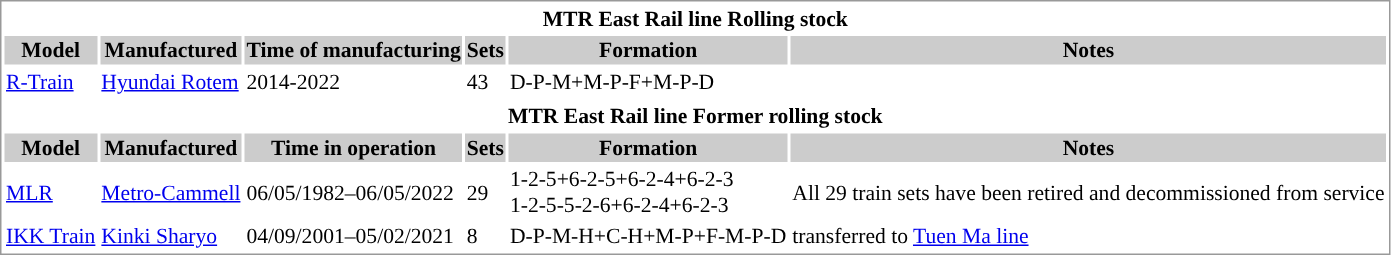<table border=0 style="border:1px solid #999;background-color:white;text-align:left;font-size:90%">
<tr align=center>
<th colspan="6">MTR East Rail line Rolling stock</th>
</tr>
<tr align=center bgcolor=#cccccc>
<th>Model</th>
<th>Manufactured</th>
<th>Time of manufacturing</th>
<th>Sets</th>
<th>Formation</th>
<th>Notes</th>
</tr>
<tr>
<td><a href='#'>R-Train</a></td>
<td><a href='#'>Hyundai Rotem</a></td>
<td>2014-2022</td>
<td>43</td>
<td>D-P-M+M-P-F+M-P-D</td>
<td></td>
</tr>
<tr>
</tr>
<tr align=center>
<th colspan="6">MTR East Rail line Former rolling stock</th>
</tr>
<tr align=center bgcolor=#cccccc>
<th>Model</th>
<th>Manufactured</th>
<th>Time in operation</th>
<th>Sets</th>
<th>Formation</th>
<th>Notes</th>
</tr>
<tr>
<td><a href='#'>MLR</a></td>
<td><a href='#'>Metro-Cammell</a></td>
<td>06/05/1982–06/05/2022</td>
<td>29</td>
<td>1-2-5+6-2-5+6-2-4+6-2-3<br>1-2-5-5-2-6+6-2-4+6-2-3</td>
<td>All 29 train sets have been retired and decommissioned from service</td>
</tr>
<tr>
<td><a href='#'>IKK Train</a></td>
<td><a href='#'>Kinki Sharyo</a></td>
<td>04/09/2001–05/02/2021</td>
<td>8</td>
<td>D-P-M-H+C-H+M-P+F-M-P-D</td>
<td>transferred to <a href='#'>Tuen Ma line</a></td>
</tr>
</table>
